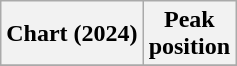<table class="wikitable plainrowheaders" style="text-align:center">
<tr>
<th scope="col">Chart (2024)</th>
<th scope="col">Peak<br>position</th>
</tr>
<tr>
</tr>
</table>
